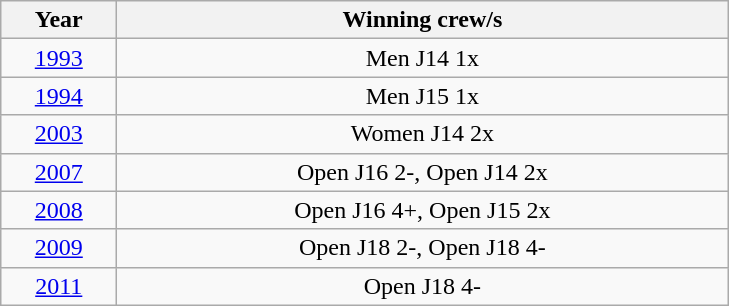<table class="wikitable" style="text-align:center">
<tr>
<th width=70>Year</th>
<th width=400>Winning crew/s</th>
</tr>
<tr>
<td><a href='#'>1993</a></td>
<td>Men J14 1x</td>
</tr>
<tr>
<td><a href='#'>1994</a></td>
<td>Men J15 1x</td>
</tr>
<tr>
<td><a href='#'>2003</a></td>
<td>Women J14 2x</td>
</tr>
<tr>
<td><a href='#'>2007</a></td>
<td>Open J16 2-, Open J14 2x</td>
</tr>
<tr>
<td><a href='#'>2008</a></td>
<td>Open J16 4+, Open J15 2x</td>
</tr>
<tr>
<td><a href='#'>2009</a></td>
<td>Open J18 2-, Open J18 4-</td>
</tr>
<tr>
<td><a href='#'>2011</a></td>
<td>Open J18 4-</td>
</tr>
</table>
